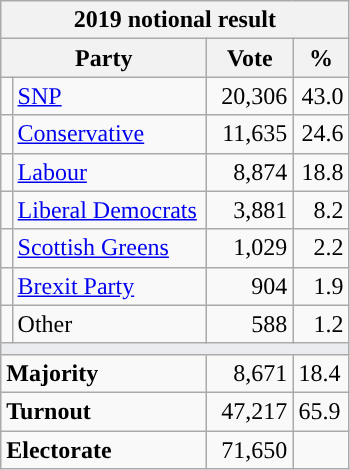<table class="wikitable">
<tr>
<th colspan="4">2019 notional result  </th>
</tr>
<tr>
<th bgcolor="#DDDDFF" width="130px" colspan="2">Party</th>
<th bgcolor="#DDDDFF" width="50px">Vote</th>
<th bgcolor="#DDDDFF" width="30px">%</th>
</tr>
<tr>
<td style="color:inherit;background-color: "></td>
<td><a href='#'>SNP</a></td>
<td align=right>20,306</td>
<td align=right>43.0</td>
</tr>
<tr>
<td style="color:inherit;background-color: "></td>
<td><a href='#'>Conservative</a></td>
<td align=right>11,635</td>
<td align=right>24.6</td>
</tr>
<tr>
<td style="color:inherit;background-color: "></td>
<td><a href='#'>Labour</a></td>
<td align=right>8,874</td>
<td align=right>18.8</td>
</tr>
<tr>
<td style="color:inherit;background-color: "></td>
<td><a href='#'>Liberal Democrats</a></td>
<td align=right>3,881</td>
<td align=right>8.2</td>
</tr>
<tr>
<td style="color:inherit;background-color: "></td>
<td><a href='#'>Scottish Greens</a></td>
<td align=right>1,029</td>
<td align=right>2.2</td>
</tr>
<tr>
<td style="color:inherit;background-color: "></td>
<td><a href='#'>Brexit Party</a></td>
<td align=right>904</td>
<td align=right>1.9</td>
</tr>
<tr>
<td></td>
<td>Other</td>
<td align=right>588</td>
<td align=right>1.2</td>
</tr>
<tr>
<td colspan="4" bgcolor="#EAECF0"></td>
</tr>
<tr>
<td colspan="2"><strong>Majority</strong></td>
<td align=right>8,671</td>
<td>18.4</td>
</tr>
<tr>
<td colspan="2"><strong>Turnout</strong></td>
<td align=right>47,217</td>
<td>65.9</td>
</tr>
<tr>
<td colspan="2"><strong>Electorate</strong></td>
<td align=right>71,650</td>
<td></td>
</tr>
</table>
